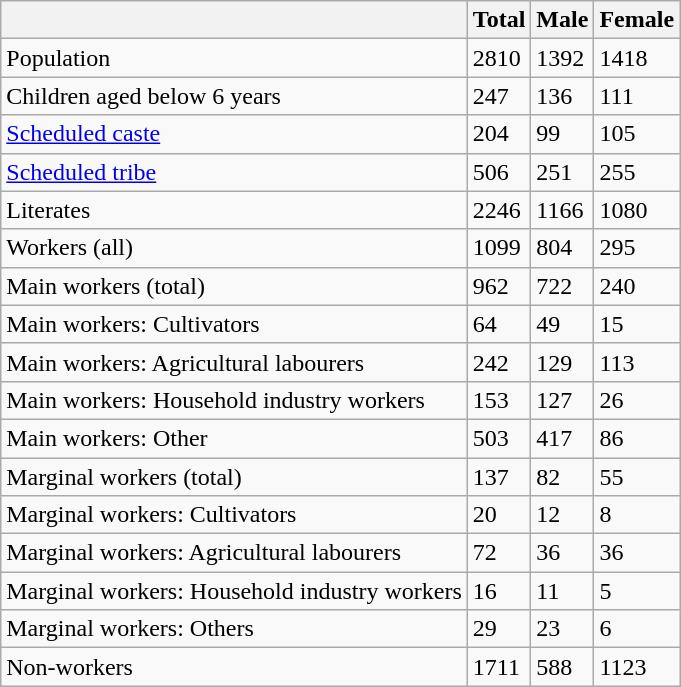<table class="wikitable sortable">
<tr>
<th></th>
<th>Total</th>
<th>Male</th>
<th>Female</th>
</tr>
<tr>
<td>Population</td>
<td>2810</td>
<td>1392</td>
<td>1418</td>
</tr>
<tr>
<td>Children aged below 6 years</td>
<td>247</td>
<td>136</td>
<td>111</td>
</tr>
<tr>
<td><a href='#'>Scheduled caste</a></td>
<td>204</td>
<td>99</td>
<td>105</td>
</tr>
<tr>
<td><a href='#'>Scheduled tribe</a></td>
<td>506</td>
<td>251</td>
<td>255</td>
</tr>
<tr>
<td>Literates</td>
<td>2246</td>
<td>1166</td>
<td>1080</td>
</tr>
<tr>
<td>Workers (all)</td>
<td>1099</td>
<td>804</td>
<td>295</td>
</tr>
<tr>
<td>Main workers (total)</td>
<td>962</td>
<td>722</td>
<td>240</td>
</tr>
<tr>
<td>Main workers: Cultivators</td>
<td>64</td>
<td>49</td>
<td>15</td>
</tr>
<tr>
<td>Main workers: Agricultural labourers</td>
<td>242</td>
<td>129</td>
<td>113</td>
</tr>
<tr>
<td>Main workers: Household industry workers</td>
<td>153</td>
<td>127</td>
<td>26</td>
</tr>
<tr>
<td>Main workers: Other</td>
<td>503</td>
<td>417</td>
<td>86</td>
</tr>
<tr>
<td>Marginal workers (total)</td>
<td>137</td>
<td>82</td>
<td>55</td>
</tr>
<tr>
<td>Marginal workers: Cultivators</td>
<td>20</td>
<td>12</td>
<td>8</td>
</tr>
<tr>
<td>Marginal workers: Agricultural labourers</td>
<td>72</td>
<td>36</td>
<td>36</td>
</tr>
<tr>
<td>Marginal workers: Household industry workers</td>
<td>16</td>
<td>11</td>
<td>5</td>
</tr>
<tr>
<td>Marginal workers: Others</td>
<td>29</td>
<td>23</td>
<td>6</td>
</tr>
<tr>
<td>Non-workers</td>
<td>1711</td>
<td>588</td>
<td>1123</td>
</tr>
</table>
